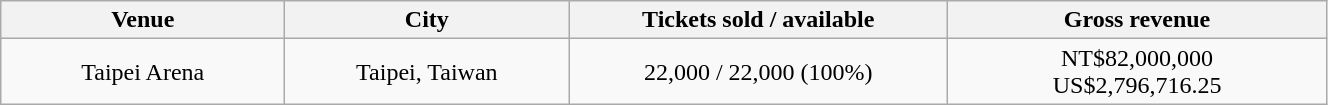<table class="wikitable" style="text-align:center;  width:70%">
<tr>
<th style=" width:15%">Venue</th>
<th style=" width:15%">City</th>
<th style=" width:20%">Tickets sold / available</th>
<th style=" width:20%">Gross revenue</th>
</tr>
<tr>
<td>Taipei Arena</td>
<td>Taipei, Taiwan</td>
<td>22,000 / 22,000 (100%)</td>
<td>NT$82,000,000 <br> US$2,796,716.25</td>
</tr>
</table>
